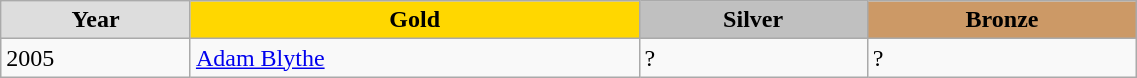<table class="wikitable" style="width: 60%; text-align:left;">
<tr>
<td style="background:#DDDDDD; font-weight:bold; text-align:center;">Year</td>
<td style="background:gold; font-weight:bold; text-align:center;">Gold</td>
<td style="background:silver; font-weight:bold; text-align:center;">Silver</td>
<td style="background:#cc9966; font-weight:bold; text-align:center;">Bronze</td>
</tr>
<tr>
<td>2005</td>
<td><a href='#'>Adam Blythe</a></td>
<td>?</td>
<td>?</td>
</tr>
</table>
